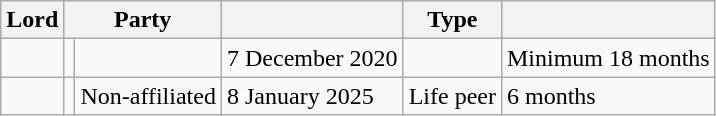<table class="wikitable">
<tr>
<th>Lord</th>
<th colspan=2>Party</th>
<th></th>
<th>Type</th>
<th></th>
</tr>
<tr>
<td><br></td>
<td></td>
<td></td>
<td>7 December 2020</td>
<td></td>
<td>Minimum 18 months</td>
</tr>
<tr>
<td></td>
<td></td>
<td>Non-affiliated</td>
<td>8 January 2025</td>
<td>Life peer</td>
<td>6 months</td>
</tr>
</table>
